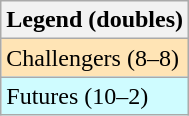<table class="wikitable">
<tr>
<th>Legend (doubles)</th>
</tr>
<tr bgcolor="moccasin">
<td>Challengers (8–8)</td>
</tr>
<tr bgcolor="CFFCFF">
<td>Futures (10–2)</td>
</tr>
</table>
